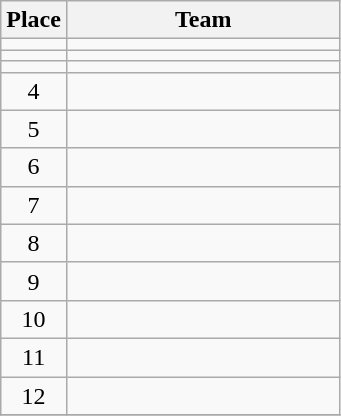<table class="wikitable" style="text-align:center;">
<tr>
<th width=30>Place</th>
<th width=175>Team</th>
</tr>
<tr>
<td></td>
<td align="left"></td>
</tr>
<tr>
<td></td>
<td align="left"></td>
</tr>
<tr>
<td></td>
<td align="left"></td>
</tr>
<tr>
<td>4</td>
<td align="left"></td>
</tr>
<tr>
<td>5</td>
<td align="left"></td>
</tr>
<tr>
<td>6</td>
<td align="left"></td>
</tr>
<tr>
<td>7</td>
<td align="left"></td>
</tr>
<tr>
<td>8</td>
<td align="left"></td>
</tr>
<tr>
<td>9</td>
<td align="left"></td>
</tr>
<tr>
<td>10</td>
<td align="left"></td>
</tr>
<tr>
<td>11</td>
<td align="left"></td>
</tr>
<tr>
<td>12</td>
<td align="left"></td>
</tr>
<tr>
</tr>
</table>
